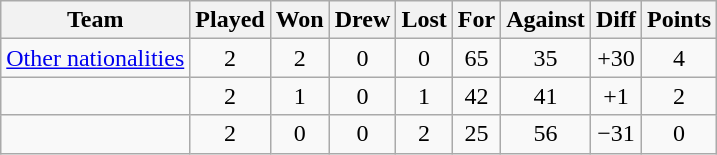<table class="wikitable" style="text-align:center">
<tr>
<th>Team</th>
<th>Played</th>
<th>Won</th>
<th>Drew</th>
<th>Lost</th>
<th>For</th>
<th>Against</th>
<th>Diff</th>
<th>Points</th>
</tr>
<tr>
<td align=left> <a href='#'>Other nationalities</a></td>
<td>2</td>
<td>2</td>
<td>0</td>
<td>0</td>
<td>65</td>
<td>35</td>
<td>+30</td>
<td>4</td>
</tr>
<tr>
<td align=left></td>
<td>2</td>
<td>1</td>
<td>0</td>
<td>1</td>
<td>42</td>
<td>41</td>
<td>+1</td>
<td>2</td>
</tr>
<tr>
<td align=left></td>
<td>2</td>
<td>0</td>
<td>0</td>
<td>2</td>
<td>25</td>
<td>56</td>
<td>−31</td>
<td>0</td>
</tr>
</table>
